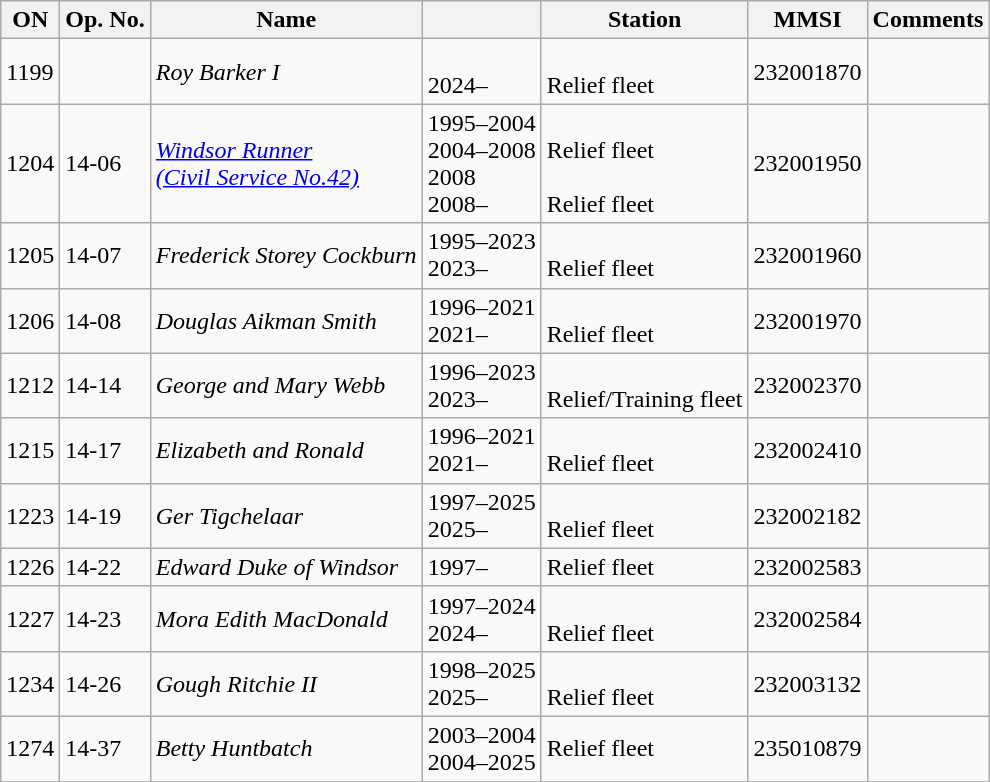<table class="wikitable">
<tr>
<th>ON</th>
<th>Op. No.</th>
<th>Name</th>
<th></th>
<th>Station</th>
<th>MMSI</th>
<th>Comments</th>
</tr>
<tr>
<td>1199</td>
<td></td>
<td><em>Roy Barker I</em></td>
<td><br>2024–</td>
<td><br>Relief fleet</td>
<td>232001870</td>
<td></td>
</tr>
<tr>
<td>1204</td>
<td>14-06</td>
<td><a href='#'><em>Windsor Runner</em><br><em>(Civil Service No.42)</em></a></td>
<td>1995–2004<br>2004–2008<br>2008<br>2008–</td>
<td><br>Relief fleet<br><br>Relief fleet</td>
<td>232001950</td>
<td></td>
</tr>
<tr>
<td>1205</td>
<td>14-07</td>
<td><em>Frederick Storey Cockburn</em></td>
<td>1995–2023<br>2023–</td>
<td><br>Relief fleet</td>
<td>232001960</td>
<td></td>
</tr>
<tr>
<td>1206</td>
<td>14-08</td>
<td><em>Douglas Aikman Smith</em></td>
<td>1996–2021<br>2021–</td>
<td><br>Relief fleet</td>
<td>232001970</td>
<td></td>
</tr>
<tr>
<td>1212</td>
<td>14-14</td>
<td><em>George and Mary Webb</em></td>
<td>1996–2023<br>2023–</td>
<td><br>Relief/Training fleet</td>
<td>232002370</td>
<td></td>
</tr>
<tr>
<td>1215</td>
<td>14-17</td>
<td><em>Elizabeth and Ronald</em></td>
<td>1996–2021 <br>2021–</td>
<td><br>Relief fleet</td>
<td>232002410</td>
<td></td>
</tr>
<tr>
<td>1223</td>
<td>14-19</td>
<td><em>Ger Tigchelaar</em></td>
<td>1997–2025<br>2025–</td>
<td><br>Relief fleet</td>
<td>232002182</td>
<td></td>
</tr>
<tr>
<td>1226</td>
<td>14-22</td>
<td><em>Edward Duke of Windsor</em></td>
<td>1997–</td>
<td>Relief fleet</td>
<td>232002583</td>
<td></td>
</tr>
<tr>
<td>1227</td>
<td>14-23</td>
<td><em>Mora Edith MacDonald</em></td>
<td>1997–2024<br>2024–</td>
<td><br>Relief fleet</td>
<td>232002584</td>
<td></td>
</tr>
<tr>
<td>1234</td>
<td>14-26</td>
<td><em>Gough Ritchie II</em></td>
<td>1998–2025<br>2025–</td>
<td><br>Relief fleet</td>
<td>232003132</td>
<td></td>
</tr>
<tr>
<td>1274</td>
<td>14-37</td>
<td><em>Betty Huntbatch</em></td>
<td>2003–2004<br>2004–2025</td>
<td>Relief fleet<br></td>
<td>235010879</td>
<td></td>
</tr>
<tr>
</tr>
</table>
